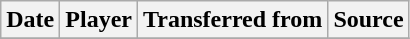<table class="wikitable plainrowheaders sortable">
<tr>
<th scope=col>Date</th>
<th scope=col>Player</th>
<th scope=col>Transferred from</th>
<th scope=col>Source</th>
</tr>
<tr>
</tr>
</table>
